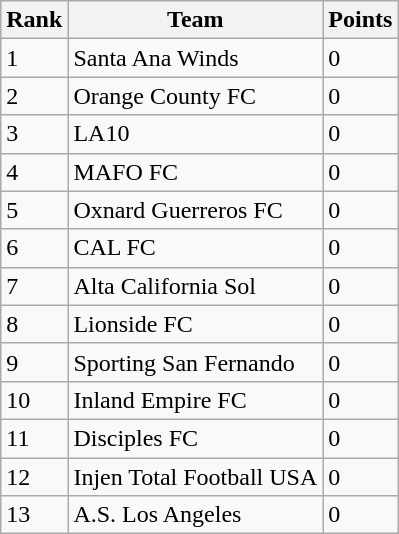<table class="wikitable">
<tr>
<th>Rank</th>
<th>Team</th>
<th>Points</th>
</tr>
<tr>
<td>1</td>
<td>Santa Ana Winds</td>
<td>0</td>
</tr>
<tr>
<td>2</td>
<td>Orange County FC</td>
<td>0</td>
</tr>
<tr>
<td>3</td>
<td>LA10</td>
<td>0</td>
</tr>
<tr>
<td>4</td>
<td>MAFO FC</td>
<td>0</td>
</tr>
<tr>
<td>5</td>
<td>Oxnard Guerreros FC</td>
<td>0</td>
</tr>
<tr>
<td>6</td>
<td>CAL FC</td>
<td>0</td>
</tr>
<tr>
<td>7</td>
<td>Alta California Sol</td>
<td>0</td>
</tr>
<tr>
<td>8</td>
<td>Lionside FC</td>
<td>0</td>
</tr>
<tr>
<td>9</td>
<td>Sporting San Fernando</td>
<td>0</td>
</tr>
<tr>
<td>10</td>
<td>Inland Empire FC</td>
<td>0</td>
</tr>
<tr>
<td>11</td>
<td>Disciples FC</td>
<td>0</td>
</tr>
<tr>
<td>12</td>
<td>Injen Total Football USA</td>
<td>0</td>
</tr>
<tr>
<td>13</td>
<td>A.S. Los Angeles</td>
<td>0</td>
</tr>
</table>
